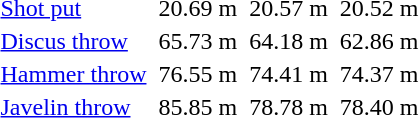<table>
<tr>
</tr>
<tr>
<td><a href='#'>Shot put</a></td>
<td></td>
<td>20.69 m</td>
<td></td>
<td>20.57 m</td>
<td></td>
<td>20.52 m</td>
</tr>
<tr>
<td><a href='#'>Discus throw</a></td>
<td></td>
<td>65.73 m</td>
<td></td>
<td>64.18 m</td>
<td></td>
<td>62.86 m</td>
</tr>
<tr>
<td><a href='#'>Hammer throw</a></td>
<td></td>
<td>76.55 m</td>
<td></td>
<td>74.41 m</td>
<td></td>
<td>74.37 m</td>
</tr>
<tr>
<td><a href='#'>Javelin throw</a></td>
<td></td>
<td>85.85 m</td>
<td></td>
<td>78.78 m</td>
<td></td>
<td>78.40 m</td>
</tr>
</table>
